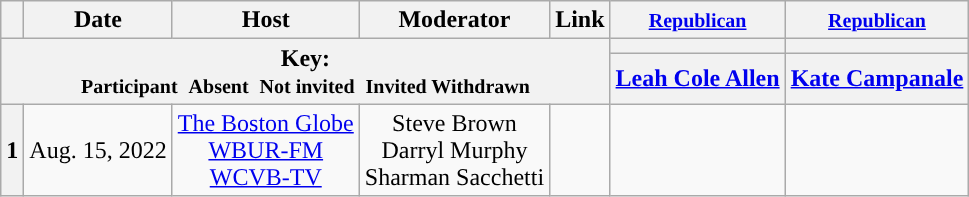<table class="wikitable" style="text-align:center;">
<tr>
<th scope="col"></th>
<th scope="col">Date</th>
<th scope="col">Host</th>
<th scope="col">Moderator</th>
<th scope="col">Link</th>
<th scope="col"><small><a href='#'>Republican</a></small></th>
<th scope="col"><small><a href='#'>Republican</a></small></th>
</tr>
<tr>
<th colspan="5" rowspan="2">Key:<br> <small>Participant </small>  <small>Absent </small>  <small>Not invited </small>  <small>Invited  Withdrawn</small></th>
<th scope="col" style="background:"></th>
<th scope="col" style="background:"></th>
</tr>
<tr>
<th scope="col"><a href='#'>Leah Cole Allen</a></th>
<th scope="col"><a href='#'>Kate Campanale</a></th>
</tr>
<tr>
<th>1</th>
<td style="white-space:nowrap;">Aug. 15, 2022</td>
<td style="white-space:nowrap;"><a href='#'>The Boston Globe</a><br><a href='#'>WBUR-FM</a><br><a href='#'>WCVB-TV</a></td>
<td style="white-space:nowrap;">Steve Brown<br>Darryl Murphy<br>Sharman Sacchetti</td>
<td style="white-space:nowrap;"></td>
<td></td>
<td></td>
</tr>
</table>
